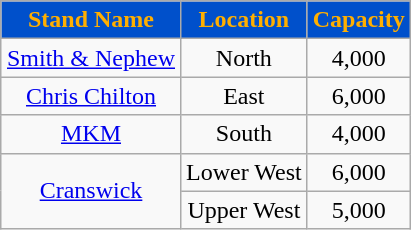<table class="wikitable" style="text-align: center;margin-left:1em;float:right"">
<tr>
<th style="background-color:#0050CB; color:#FFAF00; border:3px ##;">Stand Name</th>
<th style="background-color:#0050CB; color:#FFAF00; border:3px ##;">Location</th>
<th style="background-color:#0050CB; color:#FFAF00; border:3px ##;">Capacity</th>
</tr>
<tr>
<td><a href='#'>Smith & Nephew</a></td>
<td>North</td>
<td>4,000</td>
</tr>
<tr>
<td><a href='#'>Chris Chilton</a></td>
<td>East</td>
<td>6,000</td>
</tr>
<tr>
<td><a href='#'>MKM</a></td>
<td>South</td>
<td>4,000</td>
</tr>
<tr>
<td rowspan=2><a href='#'>Cranswick</a></td>
<td>Lower West</td>
<td>6,000</td>
</tr>
<tr>
<td>Upper West</td>
<td>5,000</td>
</tr>
</table>
